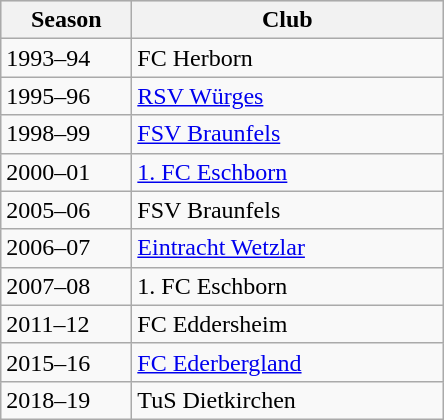<table class="wikitable">
<tr align="center" bgcolor="#dfdfdf">
<th width="80">Season</th>
<th width="200">Club</th>
</tr>
<tr>
<td>1993–94</td>
<td>FC Herborn</td>
</tr>
<tr>
<td>1995–96</td>
<td><a href='#'>RSV Würges</a></td>
</tr>
<tr>
<td>1998–99</td>
<td><a href='#'>FSV Braunfels</a></td>
</tr>
<tr>
<td>2000–01</td>
<td><a href='#'>1. FC Eschborn</a></td>
</tr>
<tr>
<td>2005–06</td>
<td>FSV Braunfels</td>
</tr>
<tr>
<td>2006–07</td>
<td><a href='#'>Eintracht Wetzlar</a></td>
</tr>
<tr>
<td>2007–08</td>
<td>1. FC Eschborn</td>
</tr>
<tr>
<td>2011–12</td>
<td>FC Eddersheim</td>
</tr>
<tr>
<td>2015–16</td>
<td><a href='#'>FC Ederbergland</a></td>
</tr>
<tr>
<td>2018–19</td>
<td>TuS Dietkirchen</td>
</tr>
</table>
